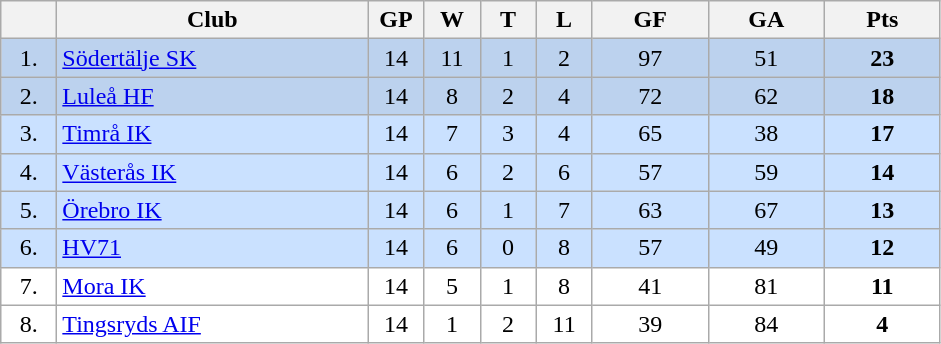<table class="wikitable">
<tr>
<th width="30"></th>
<th width="200">Club</th>
<th width="30">GP</th>
<th width="30">W</th>
<th width="30">T</th>
<th width="30">L</th>
<th width="70">GF</th>
<th width="70">GA</th>
<th width="70">Pts</th>
</tr>
<tr bgcolor="#BCD2EE" align="center">
<td>1.</td>
<td align="left"><a href='#'>Södertälje SK</a></td>
<td>14</td>
<td>11</td>
<td>1</td>
<td>2</td>
<td>97</td>
<td>51</td>
<td><strong>23</strong></td>
</tr>
<tr bgcolor="#BCD2EE" align="center">
<td>2.</td>
<td align="left"><a href='#'>Luleå HF</a></td>
<td>14</td>
<td>8</td>
<td>2</td>
<td>4</td>
<td>72</td>
<td>62</td>
<td><strong>18</strong></td>
</tr>
<tr bgcolor="#CAE1FF" align="center">
<td>3.</td>
<td align="left"><a href='#'>Timrå IK</a></td>
<td>14</td>
<td>7</td>
<td>3</td>
<td>4</td>
<td>65</td>
<td>38</td>
<td><strong>17</strong></td>
</tr>
<tr bgcolor="#CAE1FF" align="center">
<td>4.</td>
<td align="left"><a href='#'>Västerås IK</a></td>
<td>14</td>
<td>6</td>
<td>2</td>
<td>6</td>
<td>57</td>
<td>59</td>
<td><strong>14</strong></td>
</tr>
<tr bgcolor="#CAE1FF" align="center">
<td>5.</td>
<td align="left"><a href='#'>Örebro IK</a></td>
<td>14</td>
<td>6</td>
<td>1</td>
<td>7</td>
<td>63</td>
<td>67</td>
<td><strong>13</strong></td>
</tr>
<tr bgcolor="#CAE1FF" align="center">
<td>6.</td>
<td align="left"><a href='#'>HV71</a></td>
<td>14</td>
<td>6</td>
<td>0</td>
<td>8</td>
<td>57</td>
<td>49</td>
<td><strong>12</strong></td>
</tr>
<tr bgcolor="#FFFFFF" align="center">
<td>7.</td>
<td align="left"><a href='#'>Mora IK</a></td>
<td>14</td>
<td>5</td>
<td>1</td>
<td>8</td>
<td>41</td>
<td>81</td>
<td><strong>11</strong></td>
</tr>
<tr bgcolor="#FFFFFF" align="center">
<td>8.</td>
<td align="left"><a href='#'>Tingsryds AIF</a></td>
<td>14</td>
<td>1</td>
<td>2</td>
<td>11</td>
<td>39</td>
<td>84</td>
<td><strong>4</strong></td>
</tr>
</table>
